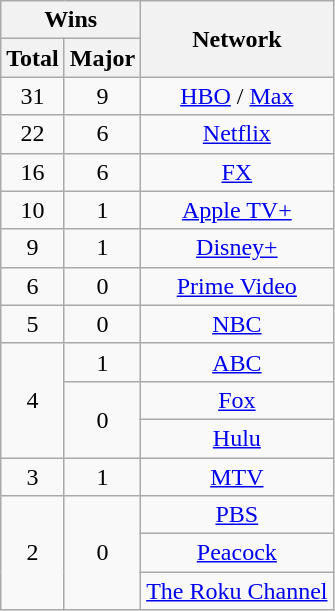<table class="wikitable sortable" style="text-align: center; max-width:29em">
<tr>
<th scope="colgroup" colspan="2">Wins</th>
<th scope="col" rowspan="2">Network</th>
</tr>
<tr>
<th scope="col">Total</th>
<th scope="col">Major</th>
</tr>
<tr>
<td scope="row">31</td>
<td>9</td>
<td><a href='#'>HBO</a> / <a href='#'>Max</a></td>
</tr>
<tr>
<td scope="row">22</td>
<td>6</td>
<td><a href='#'>Netflix</a></td>
</tr>
<tr>
<td scope="row">16</td>
<td>6</td>
<td><a href='#'>FX</a></td>
</tr>
<tr>
<td scope="row">10</td>
<td>1</td>
<td><a href='#'>Apple TV+</a></td>
</tr>
<tr>
<td scope="row">9</td>
<td>1</td>
<td><a href='#'>Disney+</a></td>
</tr>
<tr>
<td scope="row">6</td>
<td>0</td>
<td><a href='#'>Prime Video</a></td>
</tr>
<tr>
<td scope="row">5</td>
<td>0</td>
<td><a href='#'>NBC</a></td>
</tr>
<tr>
<td scope="rowgroup" rowspan="3">4</td>
<td>1</td>
<td><a href='#'>ABC</a></td>
</tr>
<tr>
<td rowspan="2">0</td>
<td><a href='#'>Fox</a></td>
</tr>
<tr>
<td><a href='#'>Hulu</a></td>
</tr>
<tr>
<td scope="row">3</td>
<td>1</td>
<td><a href='#'>MTV</a></td>
</tr>
<tr>
<td scope="rowgroup" rowspan="3">2</td>
<td rowspan="3">0</td>
<td><a href='#'>PBS</a></td>
</tr>
<tr>
<td><a href='#'>Peacock</a></td>
</tr>
<tr>
<td data-sort-value="Roku Channel"><a href='#'>The Roku Channel</a></td>
</tr>
</table>
